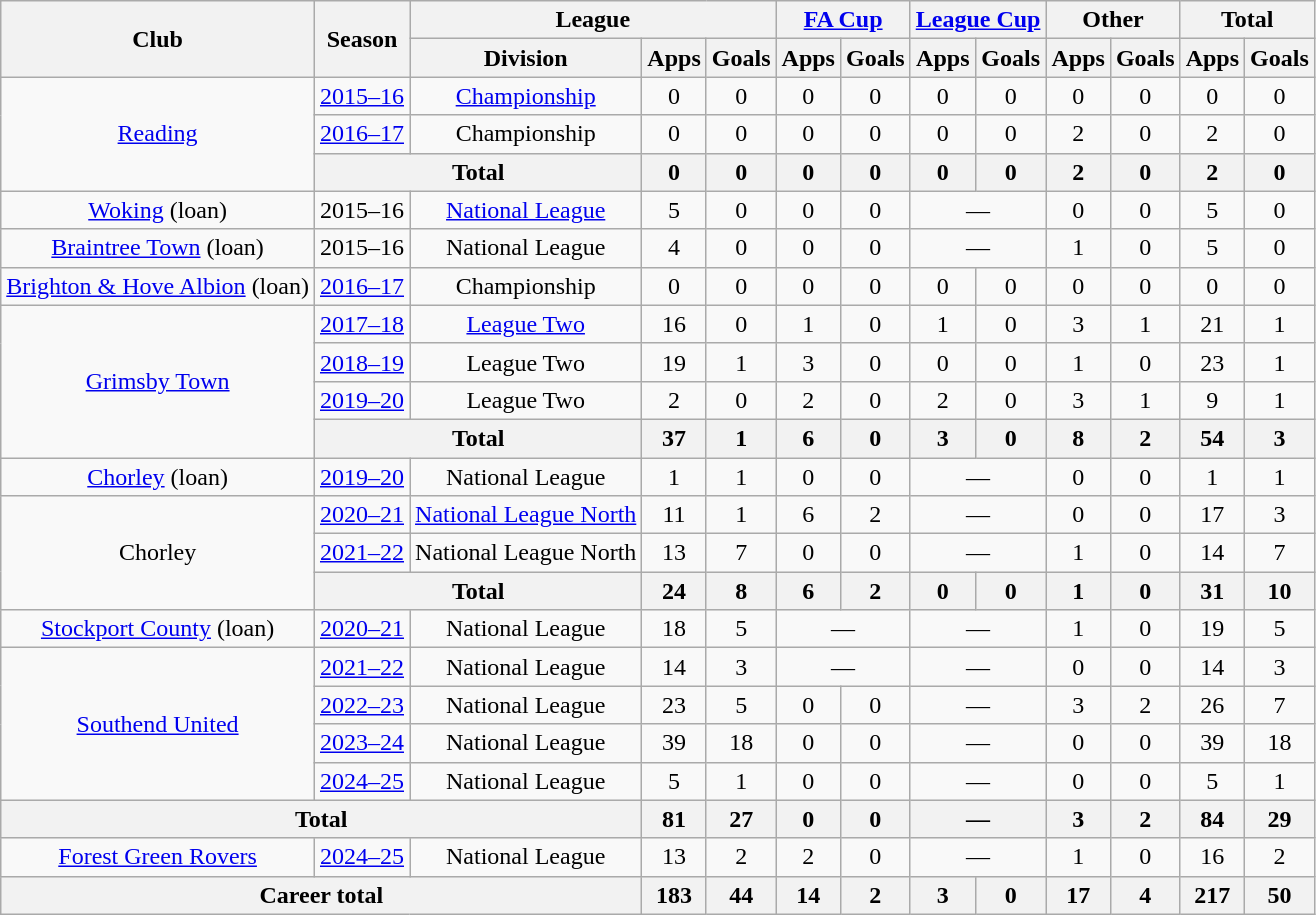<table class="wikitable" style="text-align:center;">
<tr>
<th rowspan="2">Club</th>
<th rowspan="2">Season</th>
<th colspan="3">League</th>
<th colspan="2"><a href='#'>FA Cup</a></th>
<th colspan="2"><a href='#'>League Cup</a></th>
<th colspan="2">Other</th>
<th colspan="2">Total</th>
</tr>
<tr>
<th>Division</th>
<th>Apps</th>
<th>Goals</th>
<th>Apps</th>
<th>Goals</th>
<th>Apps</th>
<th>Goals</th>
<th>Apps</th>
<th>Goals</th>
<th>Apps</th>
<th>Goals</th>
</tr>
<tr>
<td rowspan="3"><a href='#'>Reading</a></td>
<td><a href='#'>2015–16</a></td>
<td><a href='#'>Championship</a></td>
<td>0</td>
<td>0</td>
<td>0</td>
<td>0</td>
<td>0</td>
<td>0</td>
<td>0</td>
<td>0</td>
<td>0</td>
<td>0</td>
</tr>
<tr>
<td><a href='#'>2016–17</a></td>
<td>Championship</td>
<td>0</td>
<td>0</td>
<td>0</td>
<td>0</td>
<td>0</td>
<td 0>0</td>
<td>2</td>
<td>0</td>
<td>2</td>
<td>0</td>
</tr>
<tr>
<th colspan="2">Total</th>
<th>0</th>
<th>0</th>
<th>0</th>
<th>0</th>
<th>0</th>
<th>0</th>
<th>2</th>
<th>0</th>
<th>2</th>
<th>0</th>
</tr>
<tr>
<td><a href='#'>Woking</a> (loan)</td>
<td>2015–16</td>
<td><a href='#'>National League</a></td>
<td>5</td>
<td>0</td>
<td>0</td>
<td>0</td>
<td colspan="2">—</td>
<td>0</td>
<td>0</td>
<td>5</td>
<td>0</td>
</tr>
<tr>
<td><a href='#'>Braintree Town</a> (loan)</td>
<td>2015–16</td>
<td>National League</td>
<td>4</td>
<td>0</td>
<td>0</td>
<td>0</td>
<td colspan="2">—</td>
<td>1</td>
<td>0</td>
<td>5</td>
<td>0</td>
</tr>
<tr>
<td><a href='#'>Brighton & Hove Albion</a> (loan)</td>
<td><a href='#'>2016–17</a></td>
<td>Championship</td>
<td>0</td>
<td>0</td>
<td>0</td>
<td>0</td>
<td>0</td>
<td 0>0</td>
<td>0</td>
<td>0</td>
<td>0</td>
<td>0</td>
</tr>
<tr>
<td rowspan="4"><a href='#'>Grimsby Town</a></td>
<td><a href='#'>2017–18</a></td>
<td><a href='#'>League Two</a></td>
<td>16</td>
<td>0</td>
<td>1</td>
<td>0</td>
<td>1</td>
<td>0</td>
<td>3</td>
<td>1</td>
<td>21</td>
<td>1</td>
</tr>
<tr>
<td><a href='#'>2018–19</a></td>
<td>League Two</td>
<td>19</td>
<td>1</td>
<td>3</td>
<td>0</td>
<td>0</td>
<td>0</td>
<td>1</td>
<td>0</td>
<td>23</td>
<td>1</td>
</tr>
<tr>
<td><a href='#'>2019–20</a></td>
<td>League Two</td>
<td>2</td>
<td>0</td>
<td>2</td>
<td>0</td>
<td>2</td>
<td>0</td>
<td>3</td>
<td>1</td>
<td>9</td>
<td>1</td>
</tr>
<tr>
<th colspan="2">Total</th>
<th>37</th>
<th>1</th>
<th>6</th>
<th>0</th>
<th>3</th>
<th>0</th>
<th>8</th>
<th>2</th>
<th>54</th>
<th>3</th>
</tr>
<tr>
<td><a href='#'>Chorley</a> (loan)</td>
<td><a href='#'>2019–20</a></td>
<td>National League</td>
<td>1</td>
<td>1</td>
<td>0</td>
<td>0</td>
<td colspan="2">—</td>
<td>0</td>
<td>0</td>
<td>1</td>
<td>1</td>
</tr>
<tr>
<td rowspan="3">Chorley</td>
<td><a href='#'>2020–21</a></td>
<td><a href='#'>National League North</a></td>
<td>11</td>
<td>1</td>
<td>6</td>
<td>2</td>
<td colspan="2">—</td>
<td>0</td>
<td>0</td>
<td>17</td>
<td>3</td>
</tr>
<tr>
<td><a href='#'>2021–22</a></td>
<td>National League North</td>
<td>13</td>
<td>7</td>
<td>0</td>
<td>0</td>
<td colspan="2">—</td>
<td>1</td>
<td>0</td>
<td>14</td>
<td>7</td>
</tr>
<tr>
<th colspan="2">Total</th>
<th>24</th>
<th>8</th>
<th>6</th>
<th>2</th>
<th>0</th>
<th>0</th>
<th>1</th>
<th>0</th>
<th>31</th>
<th>10</th>
</tr>
<tr>
<td><a href='#'>Stockport County</a> (loan)</td>
<td><a href='#'>2020–21</a></td>
<td>National League</td>
<td>18</td>
<td>5</td>
<td colspan="2">—</td>
<td colspan="2">—</td>
<td>1</td>
<td>0</td>
<td>19</td>
<td>5</td>
</tr>
<tr>
<td rowspan="4"><a href='#'>Southend United</a></td>
<td><a href='#'>2021–22</a></td>
<td>National League</td>
<td>14</td>
<td>3</td>
<td colspan="2">—</td>
<td colspan="2">—</td>
<td>0</td>
<td>0</td>
<td>14</td>
<td>3</td>
</tr>
<tr>
<td><a href='#'>2022–23</a></td>
<td>National League</td>
<td>23</td>
<td>5</td>
<td>0</td>
<td>0</td>
<td colspan="2">—</td>
<td>3</td>
<td>2</td>
<td>26</td>
<td>7</td>
</tr>
<tr>
<td><a href='#'>2023–24</a></td>
<td>National League</td>
<td>39</td>
<td>18</td>
<td>0</td>
<td>0</td>
<td colspan="2">—</td>
<td>0</td>
<td>0</td>
<td>39</td>
<td>18</td>
</tr>
<tr>
<td><a href='#'>2024–25</a></td>
<td>National League</td>
<td>5</td>
<td>1</td>
<td>0</td>
<td>0</td>
<td colspan="2">—</td>
<td>0</td>
<td>0</td>
<td>5</td>
<td>1</td>
</tr>
<tr>
<th colspan="3">Total</th>
<th>81</th>
<th>27</th>
<th>0</th>
<th>0</th>
<th colspan="2">—</th>
<th>3</th>
<th>2</th>
<th>84</th>
<th>29</th>
</tr>
<tr>
<td><a href='#'>Forest Green Rovers</a></td>
<td><a href='#'>2024–25</a></td>
<td>National League</td>
<td>13</td>
<td>2</td>
<td>2</td>
<td>0</td>
<td colspan="2">—</td>
<td>1</td>
<td>0</td>
<td>16</td>
<td>2</td>
</tr>
<tr>
<th colspan="3">Career total</th>
<th>183</th>
<th>44</th>
<th>14</th>
<th>2</th>
<th>3</th>
<th>0</th>
<th>17</th>
<th>4</th>
<th>217</th>
<th>50</th>
</tr>
</table>
